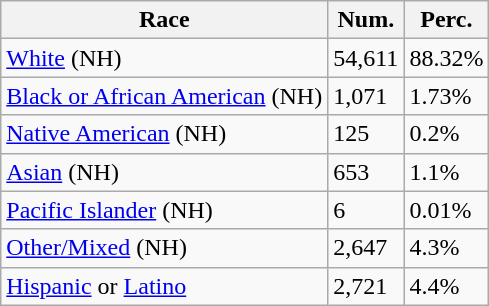<table class="wikitable">
<tr>
<th>Race</th>
<th>Num.</th>
<th>Perc.</th>
</tr>
<tr>
<td><a href='#'>White</a> (NH)</td>
<td>54,611</td>
<td>88.32%</td>
</tr>
<tr>
<td><a href='#'>Black or African American</a> (NH)</td>
<td>1,071</td>
<td>1.73%</td>
</tr>
<tr>
<td><a href='#'>Native American</a> (NH)</td>
<td>125</td>
<td>0.2%</td>
</tr>
<tr>
<td><a href='#'>Asian</a> (NH)</td>
<td>653</td>
<td>1.1%</td>
</tr>
<tr>
<td><a href='#'>Pacific Islander</a> (NH)</td>
<td>6</td>
<td>0.01%</td>
</tr>
<tr>
<td><a href='#'>Other/Mixed</a> (NH)</td>
<td>2,647</td>
<td>4.3%</td>
</tr>
<tr>
<td><a href='#'>Hispanic</a> or <a href='#'>Latino</a></td>
<td>2,721</td>
<td>4.4%</td>
</tr>
</table>
